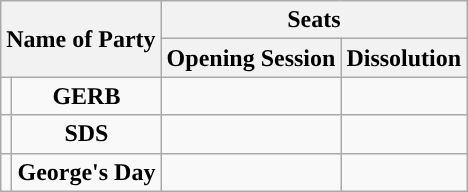<table class="wikitable">
<tr>
<th colspan="2" rowspan="2">Name of Party</th>
<th colspan="2">Seats</th>
</tr>
<tr>
<th>Opening Session</th>
<th>Dissolution</th>
</tr>
<tr>
<td style="color:inherit;background:"></td>
<td style="text-align:center"><strong>GERB</strong></td>
<td></td>
<td></td>
</tr>
<tr>
<td style="color:inherit;background:"></td>
<td style="text-align:center"><strong>SDS</strong></td>
<td></td>
<td></td>
</tr>
<tr>
<td style="color:inherit;background:"></td>
<td style="text-align:center"><strong>George's Day</strong></td>
<td></td>
<td></td>
</tr>
</table>
